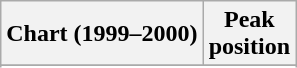<table class="wikitable sortable plainrowheaders" style="text-align:center;">
<tr>
<th scope="col">Chart (1999–2000)</th>
<th scope="col">Peak<br>position</th>
</tr>
<tr>
</tr>
<tr>
</tr>
</table>
